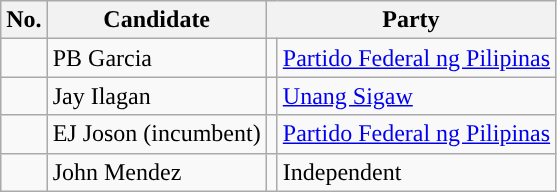<table class="wikitable sortable" style="text-align:left;">
<tr>
<th>No.</th>
<th>Candidate</th>
<th colspan="2">Party</th>
</tr>
<tr>
<td></td>
<td>PB Garcia</td>
<td></td>
<td><a href='#'>Partido Federal ng Pilipinas</a></td>
</tr>
<tr>
<td></td>
<td>Jay Ilagan</td>
<td></td>
<td><a href='#'>Unang Sigaw</a></td>
</tr>
<tr>
<td></td>
<td>EJ Joson (incumbent)</td>
<td></td>
<td><a href='#'>Partido Federal ng Pilipinas</a></td>
</tr>
<tr>
<td></td>
<td>John Mendez</td>
<td></td>
<td>Independent</td>
</tr>
</table>
